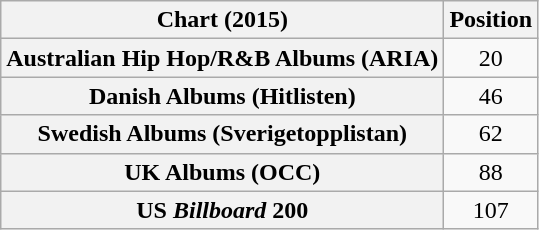<table class="wikitable sortable plainrowheaders" style="text-align:center;">
<tr>
<th>Chart (2015)</th>
<th>Position</th>
</tr>
<tr>
<th scope="row">Australian Hip Hop/R&B Albums (ARIA)</th>
<td>20</td>
</tr>
<tr>
<th scope="row">Danish Albums (Hitlisten)</th>
<td>46</td>
</tr>
<tr>
<th scope="row">Swedish Albums (Sverigetopplistan)</th>
<td>62</td>
</tr>
<tr>
<th scope="row">UK Albums (OCC)</th>
<td>88</td>
</tr>
<tr>
<th scope="row">US <em>Billboard</em> 200</th>
<td>107</td>
</tr>
</table>
